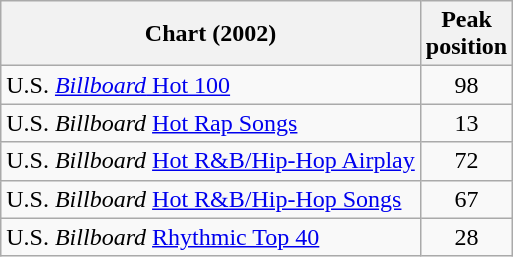<table class="wikitable">
<tr>
<th>Chart (2002)</th>
<th>Peak<br>position</th>
</tr>
<tr>
<td>U.S. <a href='#'><em>Billboard</em> Hot 100</a></td>
<td align="center">98</td>
</tr>
<tr>
<td>U.S. <em>Billboard</em> <a href='#'>Hot Rap Songs</a></td>
<td align="center">13</td>
</tr>
<tr>
<td>U.S. <em>Billboard</em> <a href='#'>Hot R&B/Hip-Hop Airplay</a></td>
<td align="center">72</td>
</tr>
<tr>
<td>U.S. <em>Billboard</em> <a href='#'>Hot R&B/Hip-Hop Songs</a></td>
<td align="center">67</td>
</tr>
<tr>
<td>U.S. <em>Billboard</em> <a href='#'>Rhythmic Top 40</a></td>
<td align="center">28</td>
</tr>
</table>
